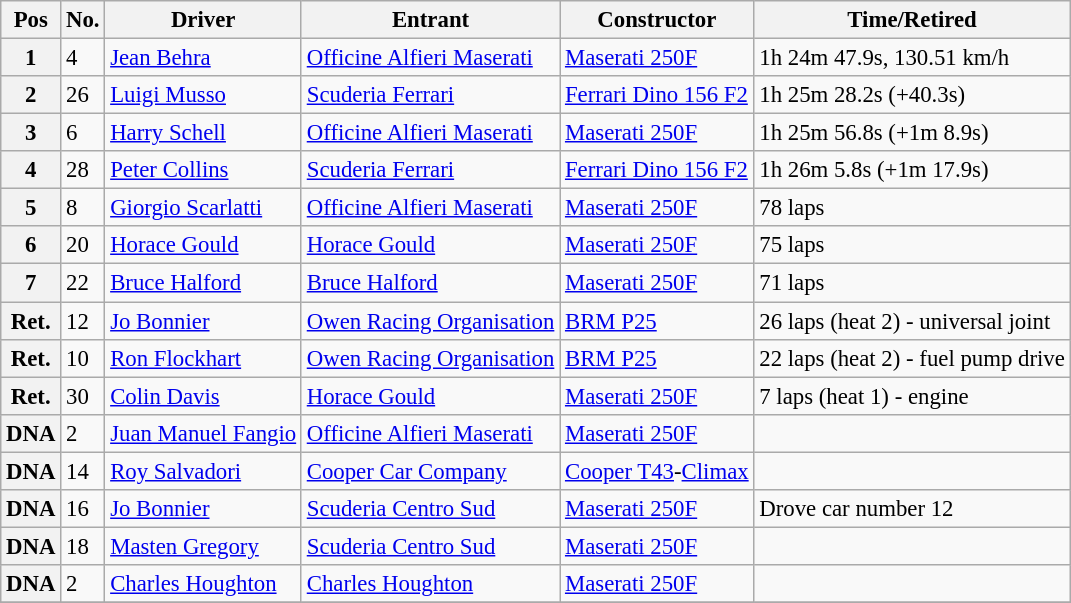<table class="wikitable" style="font-size: 95%;">
<tr>
<th>Pos</th>
<th>No.</th>
<th>Driver</th>
<th>Entrant</th>
<th>Constructor</th>
<th>Time/Retired</th>
</tr>
<tr>
<th>1</th>
<td>4</td>
<td> <a href='#'>Jean Behra</a></td>
<td><a href='#'>Officine Alfieri Maserati</a></td>
<td><a href='#'>Maserati 250F</a></td>
<td>1h 24m 47.9s, 130.51 km/h</td>
</tr>
<tr>
<th>2</th>
<td>26</td>
<td> <a href='#'>Luigi Musso</a></td>
<td><a href='#'>Scuderia Ferrari</a></td>
<td><a href='#'>Ferrari Dino 156 F2</a></td>
<td>1h 25m 28.2s (+40.3s)</td>
</tr>
<tr>
<th>3</th>
<td>6</td>
<td> <a href='#'>Harry Schell</a></td>
<td><a href='#'>Officine Alfieri Maserati</a></td>
<td><a href='#'>Maserati 250F</a></td>
<td>1h 25m 56.8s (+1m 8.9s)</td>
</tr>
<tr>
<th>4</th>
<td>28</td>
<td> <a href='#'>Peter Collins</a></td>
<td><a href='#'>Scuderia Ferrari</a></td>
<td><a href='#'>Ferrari Dino 156 F2</a></td>
<td>1h 26m 5.8s (+1m 17.9s)</td>
</tr>
<tr>
<th>5</th>
<td>8</td>
<td> <a href='#'>Giorgio Scarlatti</a></td>
<td><a href='#'>Officine Alfieri Maserati</a></td>
<td><a href='#'>Maserati 250F</a></td>
<td>78 laps</td>
</tr>
<tr>
<th>6</th>
<td>20</td>
<td> <a href='#'>Horace Gould</a></td>
<td><a href='#'>Horace Gould</a></td>
<td><a href='#'>Maserati 250F</a></td>
<td>75 laps</td>
</tr>
<tr>
<th>7</th>
<td>22</td>
<td> <a href='#'>Bruce Halford</a></td>
<td><a href='#'>Bruce Halford</a></td>
<td><a href='#'>Maserati 250F</a></td>
<td>71 laps</td>
</tr>
<tr>
<th>Ret.</th>
<td>12</td>
<td> <a href='#'>Jo Bonnier</a></td>
<td><a href='#'>Owen Racing Organisation</a></td>
<td><a href='#'>BRM P25</a></td>
<td>26 laps (heat 2) - universal joint</td>
</tr>
<tr>
<th>Ret.</th>
<td>10</td>
<td> <a href='#'>Ron Flockhart</a></td>
<td><a href='#'>Owen Racing Organisation</a></td>
<td><a href='#'>BRM P25</a></td>
<td>22 laps (heat 2) - fuel pump drive</td>
</tr>
<tr>
<th>Ret.</th>
<td>30</td>
<td> <a href='#'>Colin Davis</a></td>
<td><a href='#'>Horace Gould</a></td>
<td><a href='#'>Maserati 250F</a></td>
<td>7 laps (heat 1) - engine</td>
</tr>
<tr>
<th>DNA</th>
<td>2</td>
<td> <a href='#'>Juan Manuel Fangio</a></td>
<td><a href='#'>Officine Alfieri Maserati</a></td>
<td><a href='#'>Maserati 250F</a></td>
<td></td>
</tr>
<tr>
<th>DNA</th>
<td>14</td>
<td> <a href='#'>Roy Salvadori</a></td>
<td><a href='#'>Cooper Car Company</a></td>
<td><a href='#'>Cooper T43</a>-<a href='#'>Climax</a></td>
<td></td>
</tr>
<tr>
<th>DNA</th>
<td>16</td>
<td> <a href='#'>Jo Bonnier</a></td>
<td><a href='#'>Scuderia Centro Sud</a></td>
<td><a href='#'>Maserati 250F</a></td>
<td>Drove car number 12</td>
</tr>
<tr>
<th>DNA</th>
<td>18</td>
<td> <a href='#'>Masten Gregory</a></td>
<td><a href='#'>Scuderia Centro Sud</a></td>
<td><a href='#'>Maserati 250F</a></td>
<td></td>
</tr>
<tr>
<th>DNA</th>
<td>2</td>
<td> <a href='#'>Charles Houghton</a></td>
<td><a href='#'>Charles Houghton</a></td>
<td><a href='#'>Maserati 250F</a></td>
<td></td>
</tr>
<tr>
</tr>
</table>
